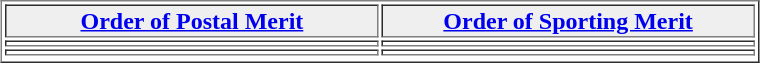<table align="center" border="1"  cellpadding="1" width="40%">
<tr>
<th width="20%" style="background:#efefef;"><a href='#'>Order of Postal Merit</a></th>
<th width="20%" style="background:#efefef;"><a href='#'>Order of Sporting Merit</a></th>
</tr>
<tr>
<td></td>
<td></td>
</tr>
<tr>
<td></td>
<td></td>
</tr>
<tr>
</tr>
</table>
